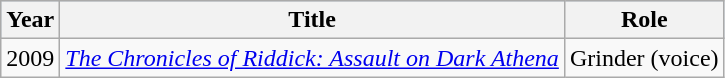<table class="wikitable">
<tr style="background:#b0c4de; text-align:center;">
<th>Year</th>
<th>Title</th>
<th>Role</th>
</tr>
<tr>
<td>2009</td>
<td><em><a href='#'>The Chronicles of Riddick: Assault on Dark Athena</a></em></td>
<td>Grinder (voice)</td>
</tr>
</table>
